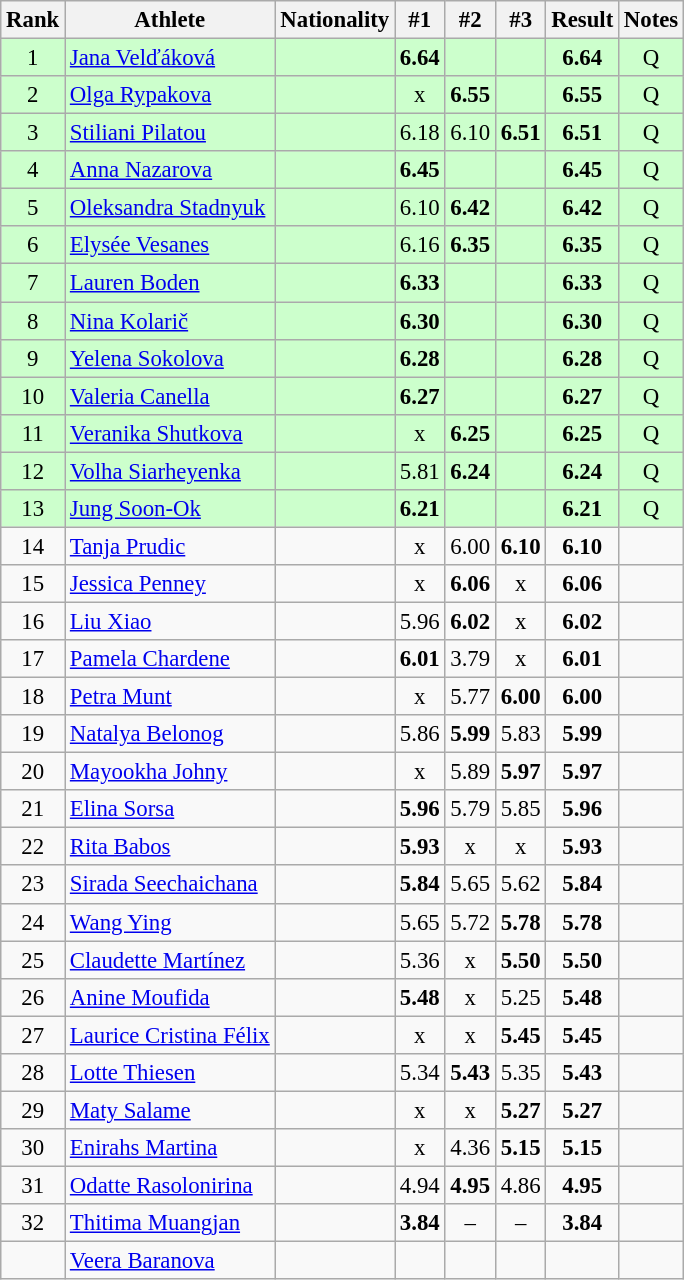<table class="wikitable sortable" style="text-align:center;font-size:95%">
<tr>
<th>Rank</th>
<th>Athlete</th>
<th>Nationality</th>
<th>#1</th>
<th>#2</th>
<th>#3</th>
<th>Result</th>
<th>Notes</th>
</tr>
<tr bgcolor=ccffcc>
<td>1</td>
<td align="left"><a href='#'>Jana Velďáková</a></td>
<td align=left></td>
<td><strong>6.64</strong></td>
<td></td>
<td></td>
<td><strong>6.64</strong></td>
<td>Q</td>
</tr>
<tr bgcolor=ccffcc>
<td>2</td>
<td align="left"><a href='#'>Olga Rypakova</a></td>
<td align=left></td>
<td>x</td>
<td><strong>6.55</strong></td>
<td></td>
<td><strong>6.55</strong></td>
<td>Q</td>
</tr>
<tr bgcolor=ccffcc>
<td>3</td>
<td align="left"><a href='#'>Stiliani Pilatou</a></td>
<td align=left></td>
<td>6.18</td>
<td>6.10</td>
<td><strong>6.51</strong></td>
<td><strong>6.51</strong></td>
<td>Q</td>
</tr>
<tr bgcolor=ccffcc>
<td>4</td>
<td align="left"><a href='#'>Anna Nazarova</a></td>
<td align=left></td>
<td><strong>6.45</strong></td>
<td></td>
<td></td>
<td><strong>6.45</strong></td>
<td>Q</td>
</tr>
<tr bgcolor=ccffcc>
<td>5</td>
<td align="left"><a href='#'>Oleksandra Stadnyuk</a></td>
<td align=left></td>
<td>6.10</td>
<td><strong>6.42</strong></td>
<td></td>
<td><strong>6.42</strong></td>
<td>Q</td>
</tr>
<tr bgcolor=ccffcc>
<td>6</td>
<td align="left"><a href='#'>Elysée Vesanes</a></td>
<td align=left></td>
<td>6.16</td>
<td><strong>6.35</strong></td>
<td></td>
<td><strong>6.35</strong></td>
<td>Q</td>
</tr>
<tr bgcolor=ccffcc>
<td>7</td>
<td align="left"><a href='#'>Lauren Boden</a></td>
<td align=left></td>
<td><strong>6.33</strong></td>
<td></td>
<td></td>
<td><strong>6.33</strong></td>
<td>Q</td>
</tr>
<tr bgcolor=ccffcc>
<td>8</td>
<td align="left"><a href='#'>Nina Kolarič</a></td>
<td align=left></td>
<td><strong>6.30</strong></td>
<td></td>
<td></td>
<td><strong>6.30</strong></td>
<td>Q</td>
</tr>
<tr bgcolor=ccffcc>
<td>9</td>
<td align="left"><a href='#'>Yelena Sokolova</a></td>
<td align=left></td>
<td><strong>6.28</strong></td>
<td></td>
<td></td>
<td><strong>6.28</strong></td>
<td>Q</td>
</tr>
<tr bgcolor=ccffcc>
<td>10</td>
<td align="left"><a href='#'>Valeria Canella</a></td>
<td align=left></td>
<td><strong>6.27</strong></td>
<td></td>
<td></td>
<td><strong>6.27</strong></td>
<td>Q</td>
</tr>
<tr bgcolor=ccffcc>
<td>11</td>
<td align="left"><a href='#'>Veranika Shutkova</a></td>
<td align=left></td>
<td>x</td>
<td><strong>6.25</strong></td>
<td></td>
<td><strong>6.25</strong></td>
<td>Q</td>
</tr>
<tr bgcolor=ccffcc>
<td>12</td>
<td align="left"><a href='#'>Volha Siarheyenka</a></td>
<td align=left></td>
<td>5.81</td>
<td><strong>6.24</strong></td>
<td></td>
<td><strong>6.24</strong></td>
<td>Q</td>
</tr>
<tr bgcolor=ccffcc>
<td>13</td>
<td align="left"><a href='#'>Jung Soon-Ok</a></td>
<td align=left></td>
<td><strong>6.21</strong></td>
<td></td>
<td></td>
<td><strong>6.21</strong></td>
<td>Q</td>
</tr>
<tr>
<td>14</td>
<td align="left"><a href='#'>Tanja Prudic</a></td>
<td align=left></td>
<td>x</td>
<td>6.00</td>
<td><strong>6.10</strong></td>
<td><strong>6.10</strong></td>
<td></td>
</tr>
<tr>
<td>15</td>
<td align="left"><a href='#'>Jessica Penney</a></td>
<td align=left></td>
<td>x</td>
<td><strong>6.06</strong></td>
<td>x</td>
<td><strong>6.06</strong></td>
<td></td>
</tr>
<tr>
<td>16</td>
<td align="left"><a href='#'>Liu Xiao</a></td>
<td align=left></td>
<td>5.96</td>
<td><strong>6.02</strong></td>
<td>x</td>
<td><strong>6.02</strong></td>
<td></td>
</tr>
<tr>
<td>17</td>
<td align="left"><a href='#'>Pamela Chardene</a></td>
<td align=left></td>
<td><strong>6.01</strong></td>
<td>3.79</td>
<td>x</td>
<td><strong>6.01</strong></td>
<td></td>
</tr>
<tr>
<td>18</td>
<td align="left"><a href='#'>Petra Munt</a></td>
<td align=left></td>
<td>x</td>
<td>5.77</td>
<td><strong>6.00</strong></td>
<td><strong>6.00</strong></td>
<td></td>
</tr>
<tr>
<td>19</td>
<td align="left"><a href='#'>Natalya Belonog</a></td>
<td align=left></td>
<td>5.86</td>
<td><strong>5.99</strong></td>
<td>5.83</td>
<td><strong>5.99</strong></td>
<td></td>
</tr>
<tr>
<td>20</td>
<td align="left"><a href='#'>Mayookha Johny</a></td>
<td align=left></td>
<td>x</td>
<td>5.89</td>
<td><strong>5.97</strong></td>
<td><strong>5.97</strong></td>
<td></td>
</tr>
<tr>
<td>21</td>
<td align="left"><a href='#'>Elina Sorsa</a></td>
<td align=left></td>
<td><strong>5.96</strong></td>
<td>5.79</td>
<td>5.85</td>
<td><strong>5.96</strong></td>
<td></td>
</tr>
<tr>
<td>22</td>
<td align="left"><a href='#'>Rita Babos</a></td>
<td align=left></td>
<td><strong>5.93</strong></td>
<td>x</td>
<td>x</td>
<td><strong>5.93</strong></td>
<td></td>
</tr>
<tr>
<td>23</td>
<td align="left"><a href='#'>Sirada Seechaichana</a></td>
<td align=left></td>
<td><strong>5.84</strong></td>
<td>5.65</td>
<td>5.62</td>
<td><strong>5.84</strong></td>
<td></td>
</tr>
<tr>
<td>24</td>
<td align="left"><a href='#'>Wang Ying</a></td>
<td align=left></td>
<td>5.65</td>
<td>5.72</td>
<td><strong>5.78</strong></td>
<td><strong>5.78</strong></td>
<td></td>
</tr>
<tr>
<td>25</td>
<td align="left"><a href='#'>Claudette Martínez</a></td>
<td align=left></td>
<td>5.36</td>
<td>x</td>
<td><strong>5.50</strong></td>
<td><strong>5.50</strong></td>
<td></td>
</tr>
<tr>
<td>26</td>
<td align="left"><a href='#'>Anine Moufida</a></td>
<td align=left></td>
<td><strong>5.48</strong></td>
<td>x</td>
<td>5.25</td>
<td><strong>5.48</strong></td>
<td></td>
</tr>
<tr>
<td>27</td>
<td align="left"><a href='#'>Laurice Cristina Félix</a></td>
<td align=left></td>
<td>x</td>
<td>x</td>
<td><strong>5.45</strong></td>
<td><strong>5.45</strong></td>
<td></td>
</tr>
<tr>
<td>28</td>
<td align="left"><a href='#'>Lotte Thiesen</a></td>
<td align=left></td>
<td>5.34</td>
<td><strong>5.43</strong></td>
<td>5.35</td>
<td><strong>5.43</strong></td>
<td></td>
</tr>
<tr>
<td>29</td>
<td align="left"><a href='#'>Maty Salame</a></td>
<td align=left></td>
<td>x</td>
<td>x</td>
<td><strong>5.27</strong></td>
<td><strong>5.27</strong></td>
<td></td>
</tr>
<tr>
<td>30</td>
<td align="left"><a href='#'>Enirahs Martina</a></td>
<td align=left></td>
<td>x</td>
<td>4.36</td>
<td><strong>5.15</strong></td>
<td><strong>5.15</strong></td>
<td></td>
</tr>
<tr>
<td>31</td>
<td align="left"><a href='#'>Odatte Rasolonirina</a></td>
<td align=left></td>
<td>4.94</td>
<td><strong>4.95</strong></td>
<td>4.86</td>
<td><strong>4.95</strong></td>
<td></td>
</tr>
<tr>
<td>32</td>
<td align="left"><a href='#'>Thitima Muangjan</a></td>
<td align=left></td>
<td><strong>3.84</strong></td>
<td>–</td>
<td>–</td>
<td><strong>3.84</strong></td>
<td></td>
</tr>
<tr>
<td></td>
<td align="left"><a href='#'>Veera Baranova</a></td>
<td align=left></td>
<td></td>
<td></td>
<td></td>
<td><strong></strong></td>
<td></td>
</tr>
</table>
